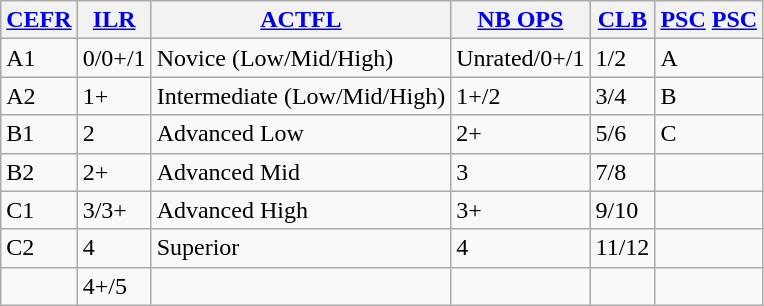<table class="wikitable">
<tr>
<th><a href='#'>CEFR</a></th>
<th><a href='#'>ILR</a></th>
<th><a href='#'>ACTFL</a></th>
<th><a href='#'>NB OPS</a></th>
<th><a href='#'>CLB</a></th>
<th><a href='#'>PSC</a> <a href='#'>PSC</a></th>
</tr>
<tr>
<td>A1</td>
<td>0/0+/1</td>
<td>Novice (Low/Mid/High)</td>
<td>Unrated/0+/1</td>
<td>1/2</td>
<td>A</td>
</tr>
<tr>
<td>A2</td>
<td>1+</td>
<td>Intermediate (Low/Mid/High)</td>
<td>1+/2</td>
<td>3/4</td>
<td>B</td>
</tr>
<tr>
<td>B1</td>
<td>2</td>
<td>Advanced Low</td>
<td>2+</td>
<td>5/6</td>
<td>C</td>
</tr>
<tr>
<td>B2</td>
<td>2+</td>
<td>Advanced Mid</td>
<td>3</td>
<td>7/8</td>
<td></td>
</tr>
<tr>
<td>C1</td>
<td>3/3+</td>
<td>Advanced High</td>
<td>3+</td>
<td>9/10</td>
<td></td>
</tr>
<tr>
<td>C2</td>
<td>4</td>
<td>Superior</td>
<td>4</td>
<td>11/12</td>
<td></td>
</tr>
<tr>
<td></td>
<td>4+/5</td>
<td></td>
<td></td>
<td></td>
<td></td>
</tr>
</table>
